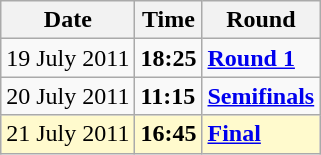<table class="wikitable">
<tr>
<th>Date</th>
<th>Time</th>
<th>Round</th>
</tr>
<tr>
<td>19 July 2011</td>
<td><strong>18:25</strong></td>
<td><strong><a href='#'>Round 1</a></strong></td>
</tr>
<tr>
<td>20 July 2011</td>
<td><strong>11:15</strong></td>
<td><strong><a href='#'>Semifinals</a></strong></td>
</tr>
<tr style=background:lemonchiffon>
<td>21 July 2011</td>
<td><strong>16:45</strong></td>
<td><strong><a href='#'>Final</a></strong></td>
</tr>
</table>
